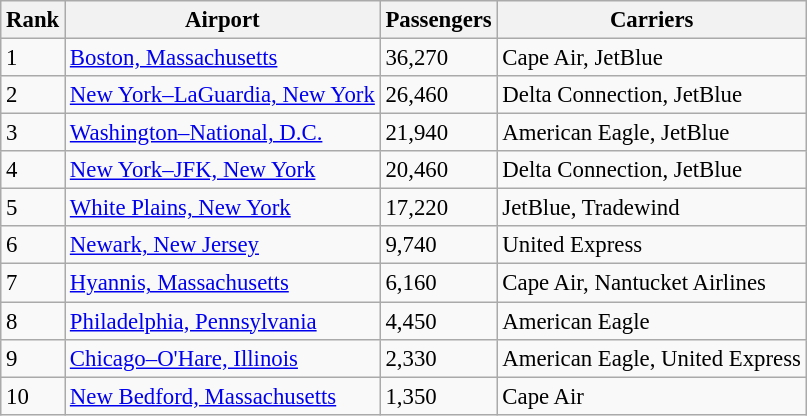<table class="wikitable sortable" style="font-size: 95%; text-align:left;">
<tr>
<th>Rank</th>
<th>Airport</th>
<th>Passengers</th>
<th>Carriers</th>
</tr>
<tr>
<td>1</td>
<td><a href='#'>Boston, Massachusetts</a></td>
<td>36,270</td>
<td>Cape Air, JetBlue</td>
</tr>
<tr>
<td>2</td>
<td><a href='#'>New York–LaGuardia, New York</a></td>
<td>26,460</td>
<td>Delta Connection, JetBlue</td>
</tr>
<tr>
<td>3</td>
<td><a href='#'>Washington–National, D.C.</a></td>
<td>21,940</td>
<td>American Eagle, JetBlue</td>
</tr>
<tr>
<td>4</td>
<td><a href='#'>New York–JFK, New York</a></td>
<td>20,460</td>
<td>Delta Connection, JetBlue</td>
</tr>
<tr>
<td>5</td>
<td><a href='#'>White Plains, New York</a></td>
<td>17,220</td>
<td>JetBlue, Tradewind</td>
</tr>
<tr>
<td>6</td>
<td><a href='#'>Newark, New Jersey</a></td>
<td>9,740</td>
<td>United Express</td>
</tr>
<tr>
<td>7</td>
<td><a href='#'>Hyannis, Massachusetts</a></td>
<td>6,160</td>
<td>Cape Air, Nantucket Airlines</td>
</tr>
<tr>
<td>8</td>
<td><a href='#'>Philadelphia, Pennsylvania</a></td>
<td>4,450</td>
<td>American Eagle</td>
</tr>
<tr>
<td>9</td>
<td><a href='#'>Chicago–O'Hare, Illinois</a></td>
<td>2,330</td>
<td>American Eagle, United Express</td>
</tr>
<tr>
<td>10</td>
<td><a href='#'>New Bedford, Massachusetts</a></td>
<td>1,350</td>
<td>Cape Air</td>
</tr>
</table>
